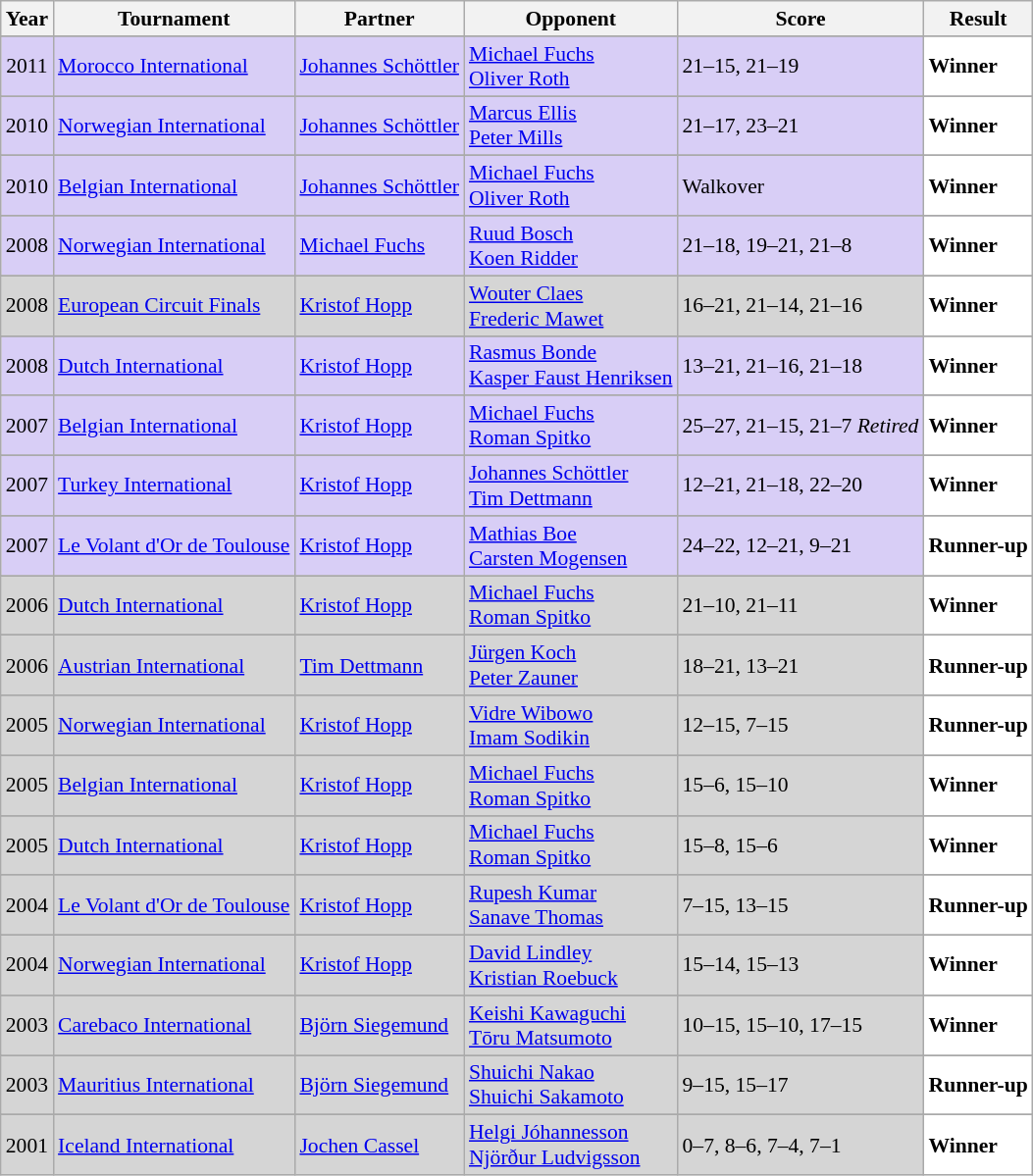<table class="sortable wikitable" style="font-size: 90%;">
<tr>
<th>Year</th>
<th>Tournament</th>
<th>Partner</th>
<th>Opponent</th>
<th>Score</th>
<th>Result</th>
</tr>
<tr>
</tr>
<tr style="background:#D8CEF6">
<td align="center">2011</td>
<td align="left"><a href='#'>Morocco International</a></td>
<td align="left"> <a href='#'>Johannes Schöttler</a></td>
<td align="left"> <a href='#'>Michael Fuchs</a><br> <a href='#'>Oliver Roth</a></td>
<td align="left">21–15, 21–19</td>
<td style="text-align:left; background:white"> <strong>Winner</strong></td>
</tr>
<tr>
</tr>
<tr style="background:#D8CEF6">
<td align="center">2010</td>
<td align="left"><a href='#'>Norwegian International</a></td>
<td align="left"> <a href='#'>Johannes Schöttler</a></td>
<td align="left"> <a href='#'>Marcus Ellis</a><br> <a href='#'>Peter Mills</a></td>
<td align="left">21–17, 23–21</td>
<td style="text-align:left; background:white"> <strong>Winner</strong></td>
</tr>
<tr>
</tr>
<tr style="background:#D8CEF6">
<td align="center">2010</td>
<td align="left"><a href='#'>Belgian International</a></td>
<td align="left"> <a href='#'>Johannes Schöttler</a></td>
<td align="left"> <a href='#'>Michael Fuchs</a><br> <a href='#'>Oliver Roth</a></td>
<td align="left">Walkover</td>
<td style="text-align:left; background:white"> <strong>Winner</strong></td>
</tr>
<tr>
</tr>
<tr style="background:#D8CEF6">
<td align="center">2008</td>
<td align="left"><a href='#'>Norwegian International</a></td>
<td align="left"> <a href='#'>Michael Fuchs</a></td>
<td align="left"> <a href='#'>Ruud Bosch</a><br> <a href='#'>Koen Ridder</a></td>
<td align="left">21–18, 19–21, 21–8</td>
<td style="text-align:left; background:white"> <strong>Winner</strong></td>
</tr>
<tr>
</tr>
<tr style="background:#D5D5D5">
<td align="center">2008</td>
<td align="left"><a href='#'>European Circuit Finals</a></td>
<td align="left"> <a href='#'>Kristof Hopp</a></td>
<td align="left"> <a href='#'>Wouter Claes</a><br> <a href='#'>Frederic Mawet</a></td>
<td align="left">16–21, 21–14, 21–16</td>
<td style="text-align:left; background:white"> <strong>Winner</strong></td>
</tr>
<tr>
</tr>
<tr style="background:#D8CEF6">
<td align="center">2008</td>
<td align="left"><a href='#'>Dutch International</a></td>
<td align="left"> <a href='#'>Kristof Hopp</a></td>
<td align="left"> <a href='#'>Rasmus Bonde</a><br> <a href='#'>Kasper Faust Henriksen</a></td>
<td align="left">13–21, 21–16, 21–18</td>
<td style="text-align:left; background:white"> <strong>Winner</strong></td>
</tr>
<tr>
</tr>
<tr style="background:#D8CEF6">
<td align="center">2007</td>
<td align="left"><a href='#'>Belgian International</a></td>
<td align="left"> <a href='#'>Kristof Hopp</a></td>
<td align="left"> <a href='#'>Michael Fuchs</a><br> <a href='#'>Roman Spitko</a></td>
<td align="left">25–27, 21–15, 21–7 <em>Retired</em></td>
<td style="text-align:left; background:white"> <strong>Winner</strong></td>
</tr>
<tr>
</tr>
<tr style="background:#D8CEF6">
<td align="center">2007</td>
<td align="left"><a href='#'>Turkey International</a></td>
<td align="left"> <a href='#'>Kristof Hopp</a></td>
<td align="left"> <a href='#'>Johannes Schöttler</a><br> <a href='#'>Tim Dettmann</a></td>
<td align="left">12–21, 21–18, 22–20</td>
<td style="text-align:left; background:white"> <strong>Winner</strong></td>
</tr>
<tr>
</tr>
<tr style="background:#D8CEF6">
<td align="center">2007</td>
<td align="left"><a href='#'>Le Volant d'Or de Toulouse</a></td>
<td align="left"> <a href='#'>Kristof Hopp</a></td>
<td align="left"> <a href='#'>Mathias Boe</a><br> <a href='#'>Carsten Mogensen</a></td>
<td align="left">24–22, 12–21, 9–21</td>
<td style="text-align:left; background:white"> <strong>Runner-up</strong></td>
</tr>
<tr>
</tr>
<tr style="background:#D5D5D5">
<td align="center">2006</td>
<td align="left"><a href='#'>Dutch International</a></td>
<td align="left"> <a href='#'>Kristof Hopp</a></td>
<td align="left"> <a href='#'>Michael Fuchs</a><br> <a href='#'>Roman Spitko</a></td>
<td align="left">21–10, 21–11</td>
<td style="text-align:left; background:white"> <strong>Winner</strong></td>
</tr>
<tr>
</tr>
<tr style="background:#D5D5D5">
<td align="center">2006</td>
<td align="left"><a href='#'>Austrian International</a></td>
<td align="left"> <a href='#'>Tim Dettmann</a></td>
<td align="left"> <a href='#'>Jürgen Koch</a><br> <a href='#'>Peter Zauner</a></td>
<td align="left">18–21, 13–21</td>
<td style="text-align:left; background:white"> <strong>Runner-up</strong></td>
</tr>
<tr>
</tr>
<tr style="background:#D5D5D5">
<td align="center">2005</td>
<td align="left"><a href='#'>Norwegian International</a></td>
<td align="left"> <a href='#'>Kristof Hopp</a></td>
<td align="left"> <a href='#'>Vidre Wibowo</a><br> <a href='#'>Imam Sodikin</a></td>
<td align="left">12–15, 7–15</td>
<td style="text-align:left; background:white"> <strong>Runner-up</strong></td>
</tr>
<tr>
</tr>
<tr style="background:#D5D5D5">
<td align="center">2005</td>
<td align="left"><a href='#'>Belgian International</a></td>
<td align="left"> <a href='#'>Kristof Hopp</a></td>
<td align="left"> <a href='#'>Michael Fuchs</a><br> <a href='#'>Roman Spitko</a></td>
<td align="left">15–6, 15–10</td>
<td style="text-align:left; background:white"> <strong>Winner</strong></td>
</tr>
<tr>
</tr>
<tr style="background:#D5D5D5">
<td align="center">2005</td>
<td align="left"><a href='#'>Dutch International</a></td>
<td align="left"> <a href='#'>Kristof Hopp</a></td>
<td align="left"> <a href='#'>Michael Fuchs</a><br> <a href='#'>Roman Spitko</a></td>
<td align="left">15–8, 15–6</td>
<td style="text-align:left; background:white"> <strong>Winner</strong></td>
</tr>
<tr>
</tr>
<tr style="background:#D5D5D5">
<td align="center">2004</td>
<td align="left"><a href='#'>Le Volant d'Or de Toulouse</a></td>
<td align="left"> <a href='#'>Kristof Hopp</a></td>
<td align="left"> <a href='#'>Rupesh Kumar</a><br> <a href='#'>Sanave Thomas</a></td>
<td align="left">7–15, 13–15</td>
<td style="text-align:left; background:white"> <strong>Runner-up</strong></td>
</tr>
<tr>
</tr>
<tr style="background:#D5D5D5">
<td align="center">2004</td>
<td align="left"><a href='#'>Norwegian International</a></td>
<td align="left"> <a href='#'>Kristof Hopp</a></td>
<td align="left"> <a href='#'>David Lindley</a><br> <a href='#'>Kristian Roebuck</a></td>
<td align="left">15–14, 15–13</td>
<td style="text-align:left; background:white"> <strong>Winner</strong></td>
</tr>
<tr>
</tr>
<tr style="background:#D5D5D5">
<td align="center">2003</td>
<td align="left"><a href='#'>Carebaco International</a></td>
<td align="left"> <a href='#'>Björn Siegemund</a></td>
<td align="left"> <a href='#'>Keishi Kawaguchi</a><br> <a href='#'>Tōru Matsumoto</a></td>
<td align="left">10–15, 15–10, 17–15</td>
<td style="text-align:left; background:white"> <strong>Winner</strong></td>
</tr>
<tr>
</tr>
<tr style="background:#D5D5D5">
<td align="center">2003</td>
<td align="left"><a href='#'>Mauritius International</a></td>
<td align="left"> <a href='#'>Björn Siegemund</a></td>
<td align="left"> <a href='#'>Shuichi Nakao</a><br> <a href='#'>Shuichi Sakamoto</a></td>
<td align="left">9–15, 15–17</td>
<td style="text-align:left; background:white"> <strong>Runner-up</strong></td>
</tr>
<tr>
</tr>
<tr style="background:#D5D5D5">
<td align="center">2001</td>
<td align="left"><a href='#'>Iceland International</a></td>
<td align="left"> <a href='#'>Jochen Cassel</a></td>
<td align="left"> <a href='#'>Helgi Jóhannesson</a><br> <a href='#'>Njörður Ludvigsson</a></td>
<td align="left">0–7, 8–6, 7–4, 7–1</td>
<td style="text-align:left; background:white"> <strong>Winner</strong></td>
</tr>
</table>
